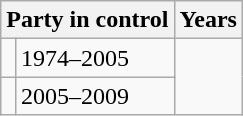<table class="wikitable">
<tr>
<th colspan=2>Party in control</th>
<th>Years</th>
</tr>
<tr>
<td></td>
<td>1974–2005</td>
</tr>
<tr>
<td></td>
<td>2005–2009</td>
</tr>
</table>
